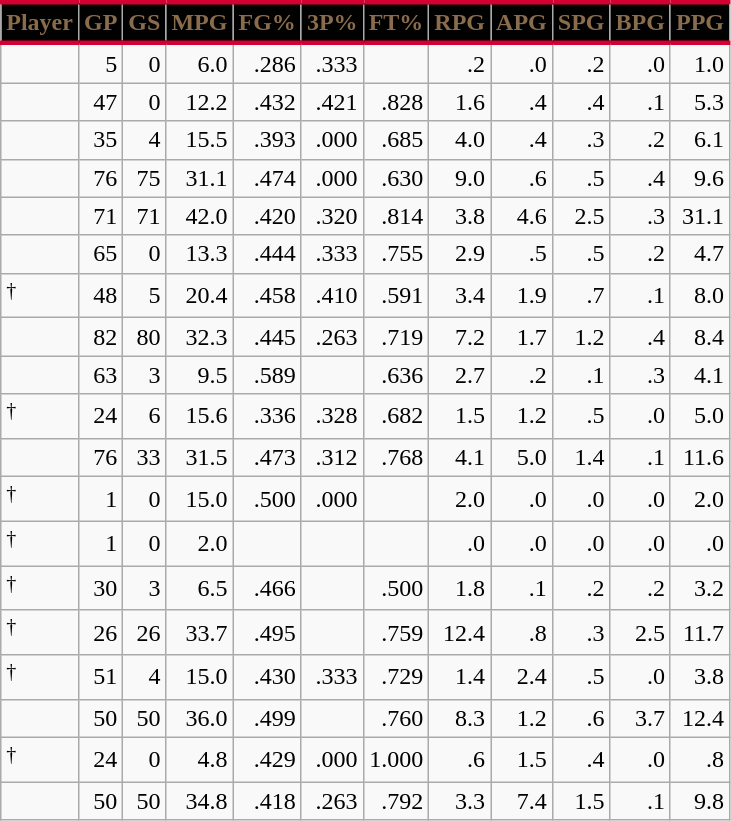<table class="wikitable sortable" style="text-align:right;">
<tr>
<th style="background:#010101; color:#896C4C; border-top:#D50032 3px solid; border-bottom:#D50032 3px solid;">Player</th>
<th style="background:#010101; color:#896C4C; border-top:#D50032 3px solid; border-bottom:#D50032 3px solid;">GP</th>
<th style="background:#010101; color:#896C4C; border-top:#D50032 3px solid; border-bottom:#D50032 3px solid;">GS</th>
<th style="background:#010101; color:#896C4C; border-top:#D50032 3px solid; border-bottom:#D50032 3px solid;">MPG</th>
<th style="background:#010101; color:#896C4C; border-top:#D50032 3px solid; border-bottom:#D50032 3px solid;">FG%</th>
<th style="background:#010101; color:#896C4C; border-top:#D50032 3px solid; border-bottom:#D50032 3px solid;">3P%</th>
<th style="background:#010101; color:#896C4C; border-top:#D50032 3px solid; border-bottom:#D50032 3px solid;">FT%</th>
<th style="background:#010101; color:#896C4C; border-top:#D50032 3px solid; border-bottom:#D50032 3px solid;">RPG</th>
<th style="background:#010101; color:#896C4C; border-top:#D50032 3px solid; border-bottom:#D50032 3px solid;">APG</th>
<th style="background:#010101; color:#896C4C; border-top:#D50032 3px solid; border-bottom:#D50032 3px solid;">SPG</th>
<th style="background:#010101; color:#896C4C; border-top:#D50032 3px solid; border-bottom:#D50032 3px solid;">BPG</th>
<th style="background:#010101; color:#896C4C; border-top:#D50032 3px solid; border-bottom:#D50032 3px solid;">PPG</th>
</tr>
<tr>
<td style="text-align:left;"></td>
<td>5</td>
<td>0</td>
<td>6.0</td>
<td>.286</td>
<td>.333</td>
<td></td>
<td>.2</td>
<td>.0</td>
<td>.2</td>
<td>.0</td>
<td>1.0</td>
</tr>
<tr>
<td style="text-align:left;"></td>
<td>47</td>
<td>0</td>
<td>12.2</td>
<td>.432</td>
<td>.421</td>
<td>.828</td>
<td>1.6</td>
<td>.4</td>
<td>.4</td>
<td>.1</td>
<td>5.3</td>
</tr>
<tr>
<td style="text-align:left;"></td>
<td>35</td>
<td>4</td>
<td>15.5</td>
<td>.393</td>
<td>.000</td>
<td>.685</td>
<td>4.0</td>
<td>.4</td>
<td>.3</td>
<td>.2</td>
<td>6.1</td>
</tr>
<tr>
<td style="text-align:left;"></td>
<td>76</td>
<td>75</td>
<td>31.1</td>
<td>.474</td>
<td>.000</td>
<td>.630</td>
<td>9.0</td>
<td>.6</td>
<td>.5</td>
<td>.4</td>
<td>9.6</td>
</tr>
<tr>
<td style="text-align:left;"></td>
<td>71</td>
<td>71</td>
<td>42.0</td>
<td>.420</td>
<td>.320</td>
<td>.814</td>
<td>3.8</td>
<td>4.6</td>
<td>2.5</td>
<td>.3</td>
<td>31.1</td>
</tr>
<tr>
<td style="text-align:left;"></td>
<td>65</td>
<td>0</td>
<td>13.3</td>
<td>.444</td>
<td>.333</td>
<td>.755</td>
<td>2.9</td>
<td>.5</td>
<td>.5</td>
<td>.2</td>
<td>4.7</td>
</tr>
<tr>
<td style="text-align:left;"><sup>†</sup></td>
<td>48</td>
<td>5</td>
<td>20.4</td>
<td>.458</td>
<td>.410</td>
<td>.591</td>
<td>3.4</td>
<td>1.9</td>
<td>.7</td>
<td>.1</td>
<td>8.0</td>
</tr>
<tr>
<td style="text-align:left;"></td>
<td>82</td>
<td>80</td>
<td>32.3</td>
<td>.445</td>
<td>.263</td>
<td>.719</td>
<td>7.2</td>
<td>1.7</td>
<td>1.2</td>
<td>.4</td>
<td>8.4</td>
</tr>
<tr>
<td style="text-align:left;"></td>
<td>63</td>
<td>3</td>
<td>9.5</td>
<td>.589</td>
<td></td>
<td>.636</td>
<td>2.7</td>
<td>.2</td>
<td>.1</td>
<td>.3</td>
<td>4.1</td>
</tr>
<tr>
<td style="text-align:left;"><sup>†</sup></td>
<td>24</td>
<td>6</td>
<td>15.6</td>
<td>.336</td>
<td>.328</td>
<td>.682</td>
<td>1.5</td>
<td>1.2</td>
<td>.5</td>
<td>.0</td>
<td>5.0</td>
</tr>
<tr>
<td style="text-align:left;"></td>
<td>76</td>
<td>33</td>
<td>31.5</td>
<td>.473</td>
<td>.312</td>
<td>.768</td>
<td>4.1</td>
<td>5.0</td>
<td>1.4</td>
<td>.1</td>
<td>11.6</td>
</tr>
<tr>
<td style="text-align:left;"><sup>†</sup></td>
<td>1</td>
<td>0</td>
<td>15.0</td>
<td>.500</td>
<td>.000</td>
<td></td>
<td>2.0</td>
<td>.0</td>
<td>.0</td>
<td>.0</td>
<td>2.0</td>
</tr>
<tr>
<td style="text-align:left;"><sup>†</sup></td>
<td>1</td>
<td>0</td>
<td>2.0</td>
<td></td>
<td></td>
<td></td>
<td>.0</td>
<td>.0</td>
<td>.0</td>
<td>.0</td>
<td>.0</td>
</tr>
<tr>
<td style="text-align:left;"><sup>†</sup></td>
<td>30</td>
<td>3</td>
<td>6.5</td>
<td>.466</td>
<td></td>
<td>.500</td>
<td>1.8</td>
<td>.1</td>
<td>.2</td>
<td>.2</td>
<td>3.2</td>
</tr>
<tr>
<td style="text-align:left;"><sup>†</sup></td>
<td>26</td>
<td>26</td>
<td>33.7</td>
<td>.495</td>
<td></td>
<td>.759</td>
<td>12.4</td>
<td>.8</td>
<td>.3</td>
<td>2.5</td>
<td>11.7</td>
</tr>
<tr>
<td style="text-align:left;"><sup>†</sup></td>
<td>51</td>
<td>4</td>
<td>15.0</td>
<td>.430</td>
<td>.333</td>
<td>.729</td>
<td>1.4</td>
<td>2.4</td>
<td>.5</td>
<td>.0</td>
<td>3.8</td>
</tr>
<tr>
<td style="text-align:left;"></td>
<td>50</td>
<td>50</td>
<td>36.0</td>
<td>.499</td>
<td></td>
<td>.760</td>
<td>8.3</td>
<td>1.2</td>
<td>.6</td>
<td>3.7</td>
<td>12.4</td>
</tr>
<tr>
<td style="text-align:left;"><sup>†</sup></td>
<td>24</td>
<td>0</td>
<td>4.8</td>
<td>.429</td>
<td>.000</td>
<td>1.000</td>
<td>.6</td>
<td>1.5</td>
<td>.4</td>
<td>.0</td>
<td>.8</td>
</tr>
<tr>
<td style="text-align:left;"></td>
<td>50</td>
<td>50</td>
<td>34.8</td>
<td>.418</td>
<td>.263</td>
<td>.792</td>
<td>3.3</td>
<td>7.4</td>
<td>1.5</td>
<td>.1</td>
<td>9.8</td>
</tr>
</table>
